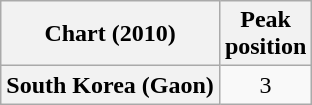<table class="wikitable plainrowheaders">
<tr>
<th>Chart (2010)</th>
<th>Peak<br>position</th>
</tr>
<tr>
<th scope="row">South Korea (Gaon)</th>
<td align="center">3</td>
</tr>
</table>
